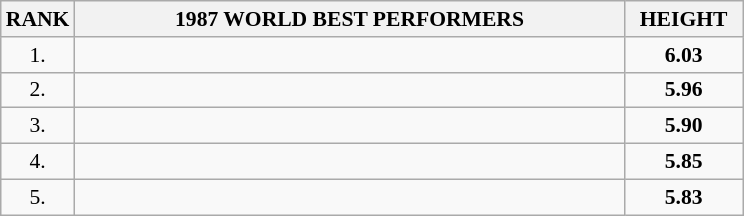<table class="wikitable" style="border-collapse: collapse; font-size: 90%;">
<tr>
<th>RANK</th>
<th align="center" style="width: 25em">1987 WORLD BEST PERFORMERS</th>
<th align="center" style="width: 5em">HEIGHT</th>
</tr>
<tr>
<td align="center">1.</td>
<td></td>
<td align="center"><strong>6.03</strong></td>
</tr>
<tr>
<td align="center">2.</td>
<td></td>
<td align="center"><strong>5.96</strong></td>
</tr>
<tr>
<td align="center">3.</td>
<td></td>
<td align="center"><strong>5.90</strong></td>
</tr>
<tr>
<td align="center">4.</td>
<td></td>
<td align="center"><strong>5.85</strong></td>
</tr>
<tr>
<td align="center">5.</td>
<td></td>
<td align="center"><strong>5.83</strong></td>
</tr>
</table>
